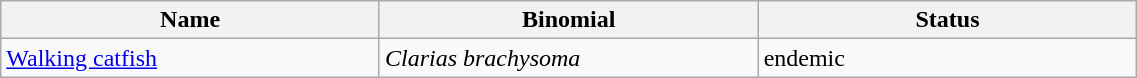<table width=60% class="wikitable">
<tr>
<th width=20%>Name</th>
<th width=20%>Binomial</th>
<th width=20%>Status</th>
</tr>
<tr>
<td><a href='#'>Walking catfish</a><br></td>
<td><em>Clarias brachysoma</em></td>
<td>endemic</td>
</tr>
</table>
